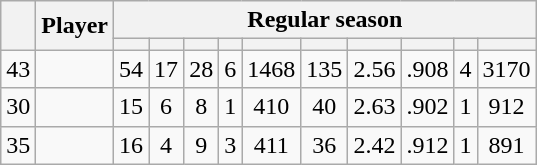<table class="wikitable plainrowheaders" style="text-align:center;">
<tr>
<th scope="col" rowspan="2"></th>
<th scope="col" rowspan="2">Player</th>
<th scope=colgroup colspan=10>Regular season</th>
</tr>
<tr>
<th scope="col"></th>
<th scope="col"></th>
<th scope="col"></th>
<th scope="col"></th>
<th scope="col"></th>
<th scope="col"></th>
<th scope="col"></th>
<th scope="col"></th>
<th scope="col"></th>
<th scope="col"></th>
</tr>
<tr>
<td scope="row">43</td>
<td align="left"></td>
<td>54</td>
<td>17</td>
<td>28</td>
<td>6</td>
<td>1468</td>
<td>135</td>
<td>2.56</td>
<td>.908</td>
<td>4</td>
<td>3170</td>
</tr>
<tr>
<td scope="row">30</td>
<td align="left"></td>
<td>15</td>
<td>6</td>
<td>8</td>
<td>1</td>
<td>410</td>
<td>40</td>
<td>2.63</td>
<td>.902</td>
<td>1</td>
<td>912</td>
</tr>
<tr>
<td scope="row">35</td>
<td align="left"></td>
<td>16</td>
<td>4</td>
<td>9</td>
<td>3</td>
<td>411</td>
<td>36</td>
<td>2.42</td>
<td>.912</td>
<td>1</td>
<td>891</td>
</tr>
</table>
